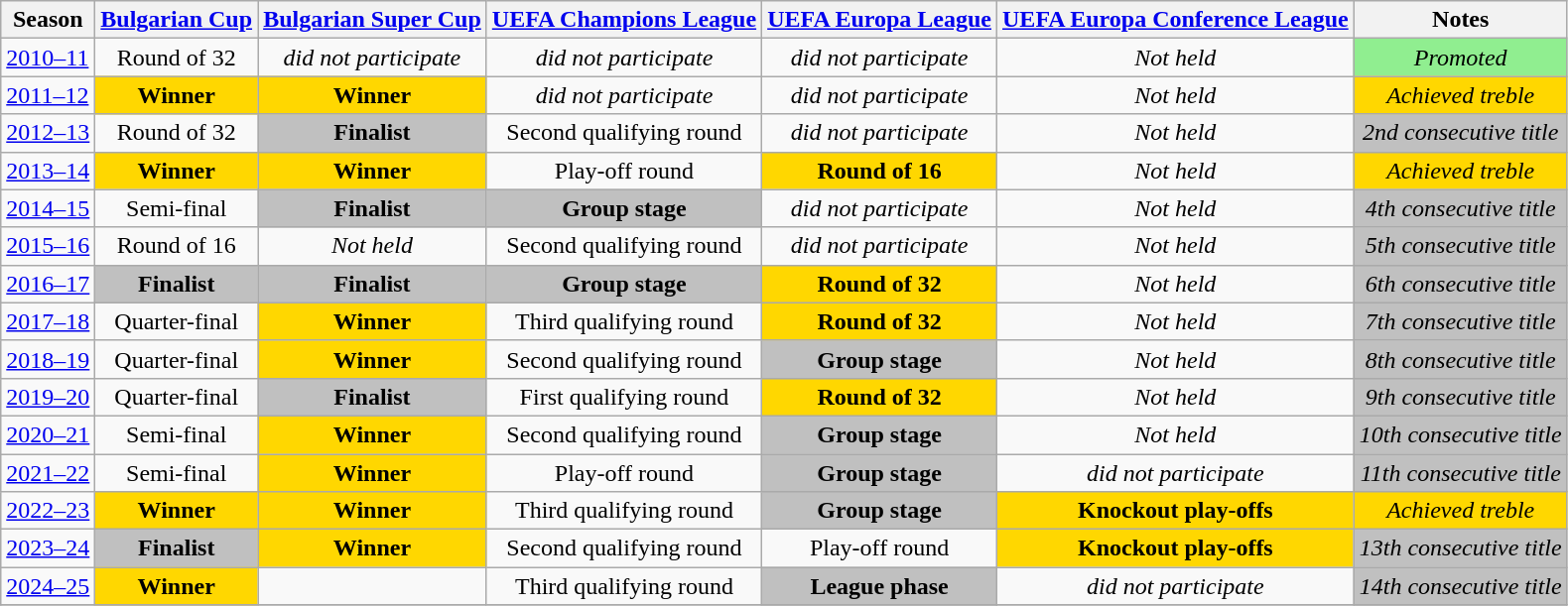<table class="wikitable">
<tr>
<th>Season</th>
<th><a href='#'>Bulgarian Cup</a></th>
<th><a href='#'>Bulgarian Super Cup</a></th>
<th><a href='#'>UEFA Champions League</a></th>
<th><a href='#'>UEFA Europa League</a></th>
<th><a href='#'>UEFA Europa Conference League</a></th>
<th>Notes</th>
</tr>
<tr>
<td><a href='#'>2010–11</a></td>
<td align=center>Round of 32</td>
<td align=center><em>did not participate</em></td>
<td align=center><em>did not participate</em></td>
<td align=center><em>did not participate</em></td>
<td align=center><em>Not held</em></td>
<td align=center bgcolor=lightgreen><em>Promoted</em></td>
</tr>
<tr>
<td><a href='#'>2011–12</a></td>
<td align=center bgcolor=gold><strong>Winner</strong></td>
<td align=center bgcolor=gold><strong>Winner</strong></td>
<td align=center><em>did not participate</em></td>
<td align=center><em>did not participate</em></td>
<td align=center><em>Not held</em></td>
<td align=center bgcolor=gold><em>Achieved treble</em></td>
</tr>
<tr>
<td><a href='#'>2012–13</a></td>
<td align=center>Round of 32</td>
<td align=center bgcolor=silver><strong>Finalist</strong></td>
<td align=center>Second qualifying round</td>
<td align=center><em>did not participate</em></td>
<td align=center><em>Not held</em></td>
<td align=center bgcolor=silver><em>2nd consecutive title</em></td>
</tr>
<tr>
<td><a href='#'>2013–14</a></td>
<td align=center bgcolor=gold><strong>Winner</strong></td>
<td align=center bgcolor=gold><strong>Winner</strong></td>
<td align=center>Play-off round</td>
<td align=center bgcolor=gold><strong>Round of 16</strong></td>
<td align=center><em>Not held</em></td>
<td align=center bgcolor=gold><em>Achieved treble</em></td>
</tr>
<tr>
<td><a href='#'>2014–15</a></td>
<td align=center>Semi-final</td>
<td align=center bgcolor=silver><strong>Finalist</strong></td>
<td align=center bgcolor=silver><strong>Group stage</strong></td>
<td align=center><em>did not participate</em></td>
<td align=center><em>Not held</em></td>
<td align=center bgcolor=silver><em>4th consecutive title</em></td>
</tr>
<tr>
<td><a href='#'>2015–16</a></td>
<td align=center>Round of 16</td>
<td align=center><em>Not held</em></td>
<td align=center>Second qualifying round</td>
<td align=center><em>did not participate</em></td>
<td align=center><em>Not held</em></td>
<td align=center bgcolor=silver><em>5th consecutive title</em></td>
</tr>
<tr>
<td><a href='#'>2016–17</a></td>
<td align=center bgcolor=silver><strong>Finalist</strong></td>
<td align=center bgcolor=silver><strong>Finalist</strong></td>
<td align=center bgcolor=silver><strong>Group stage</strong></td>
<td align=center bgcolor=gold><strong>Round of 32</strong></td>
<td align=center><em>Not held</em></td>
<td align=center bgcolor=silver><em>6th consecutive title</em></td>
</tr>
<tr>
<td><a href='#'>2017–18</a></td>
<td align=center>Quarter-final</td>
<td align=center bgcolor=gold><strong>Winner</strong></td>
<td align=center>Third qualifying round</td>
<td align=center bgcolor=gold><strong>Round of 32</strong></td>
<td align=center><em>Not held</em></td>
<td align=center bgcolor=silver><em>7th consecutive title</em></td>
</tr>
<tr>
<td><a href='#'>2018–19</a></td>
<td align=center>Quarter-final</td>
<td align=center bgcolor=gold><strong>Winner</strong></td>
<td align=center>Second qualifying round</td>
<td align=center bgcolor=silver><strong>Group stage</strong></td>
<td align=center><em>Not held</em></td>
<td align=center bgcolor=silver><em>8th consecutive title</em></td>
</tr>
<tr>
<td><a href='#'>2019–20</a></td>
<td align=center>Quarter-final</td>
<td align=center bgcolor=silver><strong>Finalist</strong></td>
<td align=center>First qualifying round</td>
<td align=center bgcolor=gold><strong>Round of 32</strong></td>
<td align=center><em>Not held</em></td>
<td align=center bgcolor=silver><em>9th consecutive title</em></td>
</tr>
<tr>
<td><a href='#'>2020–21</a></td>
<td align=center>Semi-final</td>
<td align=center bgcolor=gold><strong>Winner</strong></td>
<td align=center>Second qualifying round</td>
<td align=center bgcolor=silver><strong>Group stage</strong></td>
<td align=center><em>Not held</em></td>
<td align=center bgcolor=silver><em>10th consecutive title</em></td>
</tr>
<tr>
<td><a href='#'>2021–22</a></td>
<td align=center>Semi-final</td>
<td align=center bgcolor=gold><strong>Winner</strong></td>
<td align=center>Play-off round</td>
<td align=center bgcolor=silver><strong>Group stage</strong></td>
<td align=center><em>did not participate</em></td>
<td align=center bgcolor=silver><em>11th consecutive title</em></td>
</tr>
<tr>
<td><a href='#'>2022–23</a></td>
<td align=center bgcolor=gold><strong>Winner</strong></td>
<td align=center bgcolor=gold><strong>Winner</strong></td>
<td align=center>Third qualifying round</td>
<td align=center bgcolor=silver><strong>Group stage</strong></td>
<td align=center bgcolor=gold><strong>Knockout play-offs</strong></td>
<td align=center bgcolor=gold><em>Achieved treble</em></td>
</tr>
<tr>
<td><a href='#'>2023–24</a></td>
<td align=center bgcolor=silver><strong>Finalist</strong></td>
<td align=center bgcolor=gold><strong>Winner</strong></td>
<td align=center>Second qualifying round</td>
<td align=center>Play-off round</td>
<td align=center bgcolor=gold><strong>Knockout play-offs</strong></td>
<td align=center bgcolor=silver><em>13th consecutive title</em></td>
</tr>
<tr>
<td><a href='#'>2024–25</a></td>
<td align=center bgcolor=gold><strong>Winner</strong></td>
<td></td>
<td align=center>Third qualifying round</td>
<td align=center bgcolor=silver><strong>League phase</strong></td>
<td align=center><em>did not participate</em></td>
<td align=center bgcolor=silver><em>14th consecutive title</em></td>
</tr>
<tr>
</tr>
</table>
